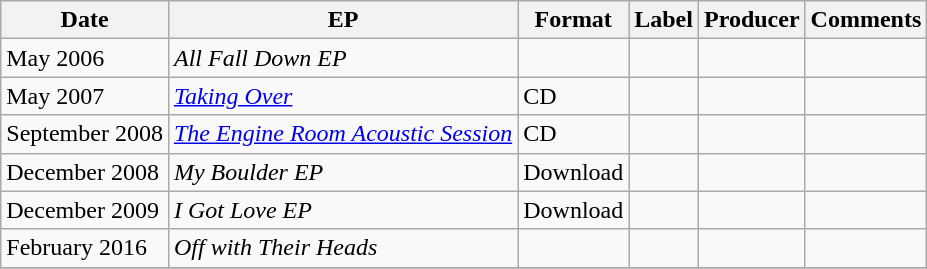<table class="wikitable">
<tr>
<th>Date</th>
<th>EP</th>
<th>Format</th>
<th>Label</th>
<th>Producer</th>
<th>Comments</th>
</tr>
<tr>
<td>May 2006</td>
<td><em>All Fall Down EP</em></td>
<td></td>
<td></td>
<td></td>
<td></td>
</tr>
<tr>
<td>May 2007</td>
<td><em><a href='#'>Taking Over</a></em></td>
<td>CD</td>
<td></td>
<td></td>
<td></td>
</tr>
<tr>
<td>September 2008</td>
<td><em><a href='#'>The Engine Room Acoustic Session</a></em></td>
<td>CD</td>
<td></td>
<td></td>
<td></td>
</tr>
<tr>
<td>December 2008</td>
<td><em>My Boulder EP</em></td>
<td>Download</td>
<td></td>
<td></td>
<td></td>
</tr>
<tr>
<td>December 2009</td>
<td><em>I Got Love EP</em></td>
<td>Download</td>
<td></td>
<td></td>
<td></td>
</tr>
<tr>
<td>February 2016</td>
<td><em>Off with Their Heads</em></td>
<td></td>
<td></td>
<td></td>
<td></td>
</tr>
<tr>
</tr>
</table>
